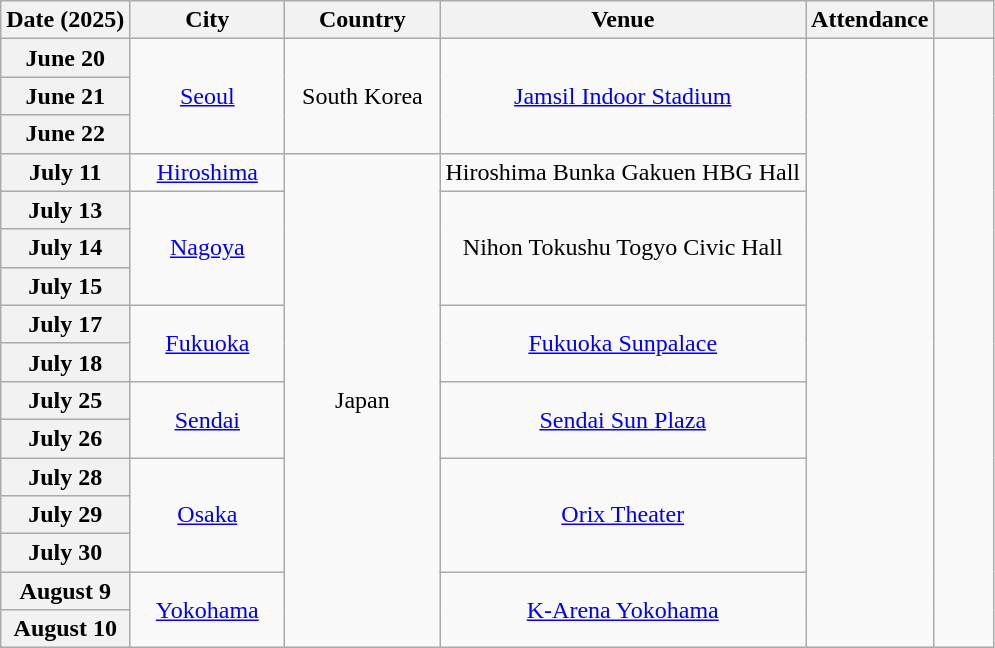<table class="wikitable plainrowheaders" style="text-align:center;">
<tr>
<th scope="col">Date (2025)</th>
<th scope="col" style="width:6em;">City</th>
<th scope="col" style="width:6em;">Country</th>
<th scope="col">Venue</th>
<th scope="col">Attendance</th>
<th scope="col" style="width:2em;"></th>
</tr>
<tr>
<th scope="row">June 20</th>
<td rowspan="3"><a href='#'>Seoul</a></td>
<td rowspan="3">South Korea</td>
<td rowspan="3"><a href='#'>Jamsil Indoor Stadium</a></td>
<td rowspan="16"></td>
<td rowspan="16"></td>
</tr>
<tr>
<th scope="row">June 21</th>
</tr>
<tr>
<th scope="row">June 22</th>
</tr>
<tr>
<th scope="row">July 11</th>
<td><a href='#'>Hiroshima</a></td>
<td rowspan="13">Japan</td>
<td>Hiroshima Bunka Gakuen HBG Hall</td>
</tr>
<tr>
<th scope="row">July 13</th>
<td rowspan="3"><a href='#'>Nagoya</a></td>
<td rowspan="3">Nihon Tokushu Togyo Civic Hall</td>
</tr>
<tr>
<th scope="row">July 14</th>
</tr>
<tr>
<th scope="row">July 15</th>
</tr>
<tr>
<th scope="row">July 17</th>
<td rowspan="2"><a href='#'>Fukuoka</a></td>
<td rowspan="2"><a href='#'>Fukuoka Sunpalace</a></td>
</tr>
<tr>
<th scope="row">July 18</th>
</tr>
<tr>
<th scope="row">July 25</th>
<td rowspan="2"><a href='#'>Sendai</a></td>
<td rowspan="2"><a href='#'>Sendai Sun Plaza</a></td>
</tr>
<tr>
<th scope="row">July 26</th>
</tr>
<tr>
<th scope="row">July 28</th>
<td rowspan="3"><a href='#'>Osaka</a></td>
<td rowspan="3"><a href='#'>Orix Theater</a></td>
</tr>
<tr>
<th scope="row">July 29</th>
</tr>
<tr>
<th scope="row">July 30</th>
</tr>
<tr>
<th scope="row">August 9</th>
<td rowspan="2"><a href='#'>Yokohama</a></td>
<td rowspan="2"><a href='#'>K-Arena Yokohama</a></td>
</tr>
<tr>
<th scope="row">August 10</th>
</tr>
</table>
